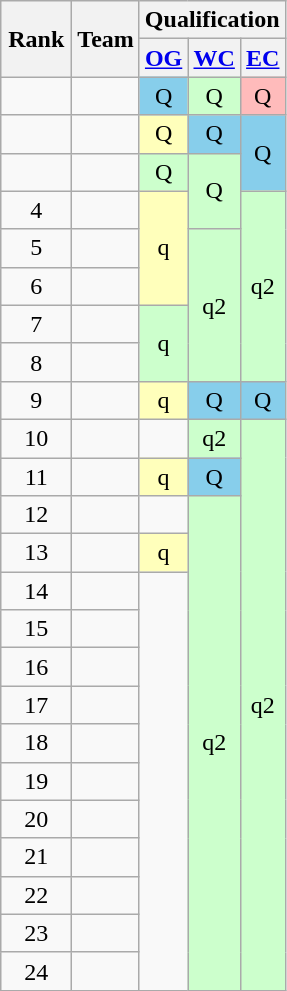<table class="wikitable" style="margin-right:30px">
<tr>
<th style="width: 40px;" rowspan="2">Rank</th>
<th rowspan="2">Team</th>
<th colspan="3">Qualification</th>
</tr>
<tr>
<th><a href='#'>OG</a></th>
<th><a href='#'>WC</a></th>
<th><a href='#'>EC</a></th>
</tr>
<tr>
<td style="text-align: center;"></td>
<td></td>
<td style="text-align: center; background: skyblue;">Q</td>
<td style="text-align: center; background: #CCFFCC;">Q</td>
<td style="text-align: center; background: #FFBBBB;">Q</td>
</tr>
<tr>
<td style="text-align: center;"></td>
<td></td>
<td style="text-align: center; background: #FFFFBB;">Q</td>
<td style="text-align: center; background: skyblue;">Q</td>
<td style="text-align: center; background: skyblue;" rowspan="2">Q</td>
</tr>
<tr>
<td style="text-align: center;"></td>
<td></td>
<td style="text-align: center; background: #CCFFCC;">Q</td>
<td style="text-align: center; background: #CCFFCC;" rowspan="2">Q</td>
</tr>
<tr>
<td style="text-align: center;">4</td>
<td></td>
<td style="text-align: center; background: #FFFFBB;" rowspan="3">q</td>
<td style="text-align: center; background: #CCFFCC;" rowspan="5">q2</td>
</tr>
<tr>
<td style="text-align: center;">5</td>
<td></td>
<td style="text-align: center; background: #CCFFCC;" rowspan="4">q2</td>
</tr>
<tr>
<td style="text-align: center;">6</td>
<td></td>
</tr>
<tr>
<td style="text-align: center;">7</td>
<td></td>
<td style="text-align: center; background: #CCFFCC;" rowspan="2">q</td>
</tr>
<tr>
<td style="text-align: center;">8</td>
<td></td>
</tr>
<tr>
<td style="text-align: center;">9</td>
<td></td>
<td style="text-align: center; background: #FFFFBB;">q</td>
<td style="text-align: center; background: skyblue;">Q</td>
<td style="text-align: center; background: skyblue;">Q</td>
</tr>
<tr>
<td style="text-align: center;">10</td>
<td></td>
<td></td>
<td style="text-align: center; background: #CCFFCC;">q2</td>
<td style="text-align: center; background: #CCFFCC;" rowspan="15">q2</td>
</tr>
<tr>
<td style="text-align: center;">11</td>
<td></td>
<td style="text-align: center; background: #FFFFBB;">q</td>
<td style="text-align: center; background: skyblue;">Q</td>
</tr>
<tr>
<td style="text-align: center;">12</td>
<td></td>
<td></td>
<td style="text-align: center; background: #CCFFCC;" rowspan="13">q2</td>
</tr>
<tr>
<td style="text-align: center;">13</td>
<td></td>
<td style="text-align: center; background: #FFFFBB;">q</td>
</tr>
<tr>
<td style="text-align: center;">14</td>
<td></td>
<td rowspan="11"></td>
</tr>
<tr>
<td style="text-align: center;">15</td>
<td></td>
</tr>
<tr>
<td style="text-align: center;">16</td>
<td></td>
</tr>
<tr>
<td style="text-align: center;">17</td>
<td></td>
</tr>
<tr>
<td style="text-align: center;">18</td>
<td></td>
</tr>
<tr>
<td style="text-align: center;">19</td>
<td></td>
</tr>
<tr>
<td style="text-align: center;">20</td>
<td></td>
</tr>
<tr>
<td style="text-align: center;">21</td>
<td></td>
</tr>
<tr>
<td style="text-align: center;">22</td>
<td></td>
</tr>
<tr>
<td style="text-align: center;">23</td>
<td></td>
</tr>
<tr>
<td style="text-align: center;">24</td>
<td></td>
</tr>
</table>
